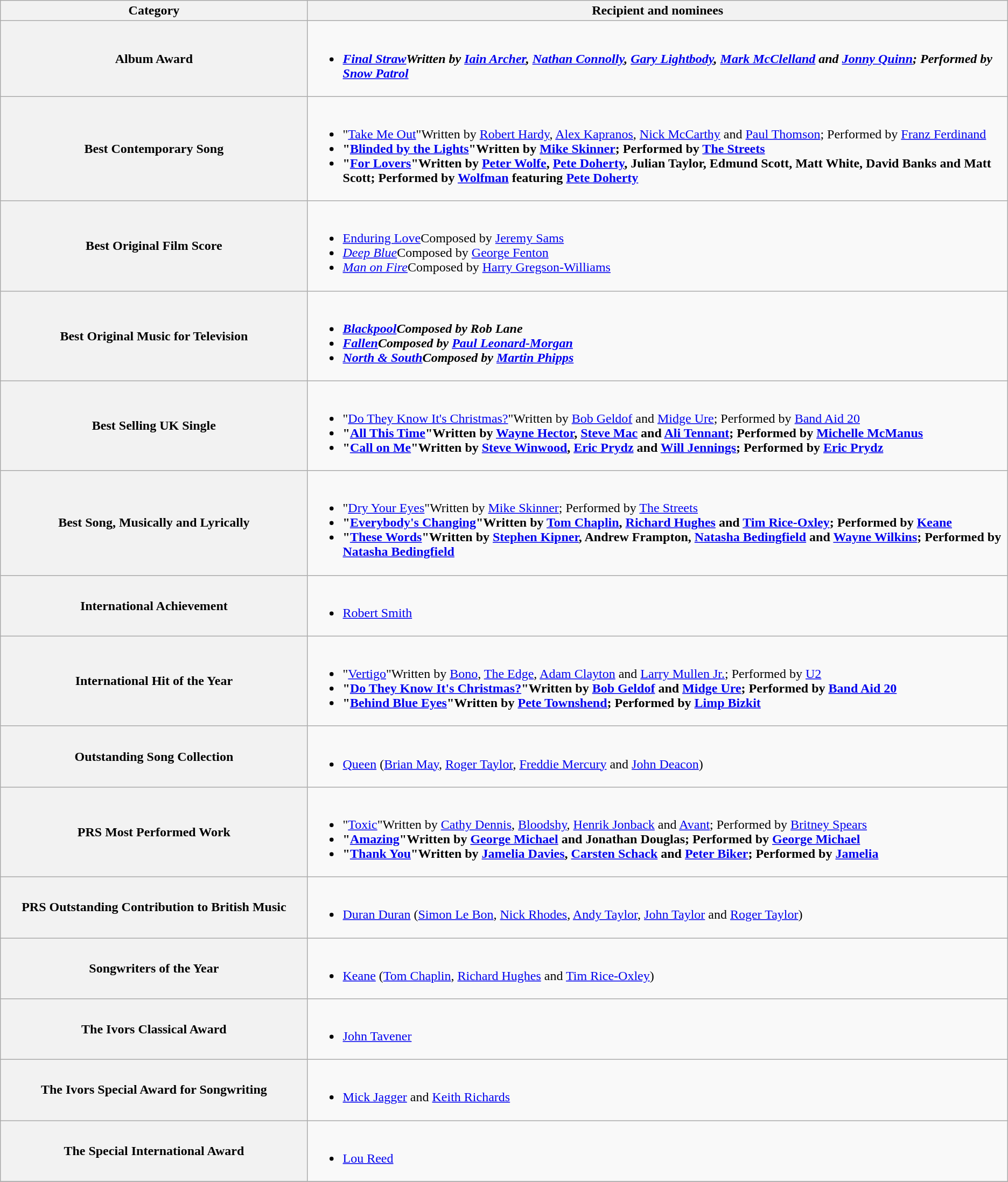<table class="wikitable">
<tr>
<th width="25%">Category</th>
<th width="57%">Recipient and nominees</th>
</tr>
<tr>
<th scope="row">Album Award</th>
<td><br><ul><li><strong><em><a href='#'>Final Straw</a><em>Written by <a href='#'>Iain Archer</a>, <a href='#'>Nathan Connolly</a>, <a href='#'>Gary Lightbody</a>, <a href='#'>Mark McClelland</a> and <a href='#'>Jonny Quinn</a>; Performed by <a href='#'>Snow Patrol</a><strong></li></ul></td>
</tr>
<tr>
<th scope="row">Best Contemporary Song</th>
<td><br><ul><li></strong>"<a href='#'>Take Me Out</a>"Written by <a href='#'>Robert Hardy</a>, <a href='#'>Alex Kapranos</a>, <a href='#'>Nick McCarthy</a> and <a href='#'>Paul Thomson</a>; Performed by <a href='#'>Franz Ferdinand</a><strong></li><li>"<a href='#'>Blinded by the Lights</a>"Written by <a href='#'>Mike Skinner</a>; Performed by <a href='#'>The Streets</a></li><li>"<a href='#'>For Lovers</a>"Written by <a href='#'>Peter Wolfe</a>, <a href='#'>Pete Doherty</a>, Julian Taylor, Edmund Scott, Matt White, David Banks and Matt Scott; Performed by <a href='#'>Wolfman</a> featuring <a href='#'>Pete Doherty</a></li></ul></td>
</tr>
<tr>
<th scope="row">Best Original Film Score</th>
<td><br><ul><li></em></strong><a href='#'>Enduring Love</a></em>Composed by <a href='#'>Jeremy Sams</a></strong></li><li><em><a href='#'>Deep Blue</a></em>Composed by <a href='#'>George Fenton</a></li><li><em><a href='#'>Man on Fire</a></em>Composed by <a href='#'>Harry Gregson-Williams</a></li></ul></td>
</tr>
<tr>
<th scope="row">Best Original Music for Television</th>
<td><br><ul><li><strong><em><a href='#'>Blackpool</a><em>Composed by Rob Lane<strong></li><li></em><a href='#'>Fallen</a><em>Composed by <a href='#'>Paul Leonard-Morgan</a></li><li></em><a href='#'>North & South</a><em>Composed by <a href='#'>Martin Phipps</a></li></ul></td>
</tr>
<tr>
<th scope="row">Best Selling UK Single</th>
<td><br><ul><li></strong>"<a href='#'>Do They Know It's Christmas?</a>"Written by <a href='#'>Bob Geldof</a> and <a href='#'>Midge Ure</a>; Performed by <a href='#'>Band Aid 20</a><strong></li><li>"<a href='#'>All This Time</a>"Written by <a href='#'>Wayne Hector</a>, <a href='#'>Steve Mac</a> and <a href='#'>Ali Tennant</a>; Performed by <a href='#'>Michelle McManus</a></li><li>"<a href='#'>Call on Me</a>"Written by <a href='#'>Steve Winwood</a>, <a href='#'>Eric Prydz</a> and <a href='#'>Will Jennings</a>; Performed by <a href='#'>Eric Prydz</a></li></ul></td>
</tr>
<tr>
<th scope="row">Best Song, Musically and Lyrically</th>
<td><br><ul><li></strong>"<a href='#'>Dry Your Eyes</a>"Written by <a href='#'>Mike Skinner</a>; Performed by <a href='#'>The Streets</a><strong></li><li>"<a href='#'>Everybody's Changing</a>"Written by <a href='#'>Tom Chaplin</a>, <a href='#'>Richard Hughes</a> and <a href='#'>Tim Rice-Oxley</a>; Performed by <a href='#'>Keane</a></li><li>"<a href='#'>These Words</a>"Written by <a href='#'>Stephen Kipner</a>, Andrew Frampton, <a href='#'>Natasha Bedingfield</a> and <a href='#'>Wayne Wilkins</a>; Performed by <a href='#'>Natasha Bedingfield</a></li></ul></td>
</tr>
<tr>
<th scope="row">International Achievement</th>
<td><br><ul><li></strong><a href='#'>Robert Smith</a><strong></li></ul></td>
</tr>
<tr>
<th scope="row">International Hit of the Year</th>
<td><br><ul><li></strong>"<a href='#'>Vertigo</a>"Written by <a href='#'>Bono</a>, <a href='#'>The Edge</a>, <a href='#'>Adam Clayton</a> and <a href='#'>Larry Mullen Jr.</a>; Performed by <a href='#'>U2</a><strong></li><li>"<a href='#'>Do They Know It's Christmas?</a>"Written by <a href='#'>Bob Geldof</a> and <a href='#'>Midge Ure</a>; Performed by <a href='#'>Band Aid 20</a></li><li>"<a href='#'>Behind Blue Eyes</a>"Written by <a href='#'>Pete Townshend</a>; Performed by <a href='#'>Limp Bizkit</a></li></ul></td>
</tr>
<tr>
<th scope="row">Outstanding Song Collection</th>
<td><br><ul><li></strong><a href='#'>Queen</a> (<a href='#'>Brian May</a>, <a href='#'>Roger Taylor</a>, <a href='#'>Freddie Mercury</a> and <a href='#'>John Deacon</a>)<strong></li></ul></td>
</tr>
<tr>
<th scope="row">PRS Most Performed Work</th>
<td><br><ul><li></strong>"<a href='#'>Toxic</a>"Written by <a href='#'>Cathy Dennis</a>, <a href='#'>Bloodshy</a>, <a href='#'>Henrik Jonback</a> and <a href='#'>Avant</a>; Performed by <a href='#'>Britney Spears</a><strong></li><li>"<a href='#'>Amazing</a>"Written by <a href='#'>George Michael</a> and Jonathan Douglas; Performed by <a href='#'>George Michael</a></li><li>"<a href='#'>Thank You</a>"Written by <a href='#'>Jamelia Davies</a>, <a href='#'>Carsten Schack</a> and <a href='#'>Peter Biker</a>; Performed by <a href='#'>Jamelia</a></li></ul></td>
</tr>
<tr>
<th scope="row">PRS Outstanding Contribution to British Music</th>
<td><br><ul><li></strong><a href='#'>Duran Duran</a> (<a href='#'>Simon Le Bon</a>, <a href='#'>Nick Rhodes</a>, <a href='#'>Andy Taylor</a>, <a href='#'>John Taylor</a> and <a href='#'>Roger Taylor</a>)<strong></li></ul></td>
</tr>
<tr>
<th scope="row">Songwriters of the Year</th>
<td><br><ul><li></strong><a href='#'>Keane</a> (<a href='#'>Tom Chaplin</a>, <a href='#'>Richard Hughes</a> and <a href='#'>Tim Rice-Oxley</a>)<strong></li></ul></td>
</tr>
<tr>
<th scope="row">The Ivors Classical Award</th>
<td><br><ul><li></strong><a href='#'>John Tavener</a><strong></li></ul></td>
</tr>
<tr>
<th scope="row">The Ivors Special Award for Songwriting</th>
<td><br><ul><li></strong><a href='#'>Mick Jagger</a> and <a href='#'>Keith Richards</a><strong></li></ul></td>
</tr>
<tr>
<th scope="row">The Special International Award</th>
<td><br><ul><li></strong><a href='#'>Lou Reed</a><strong></li></ul></td>
</tr>
<tr>
</tr>
</table>
